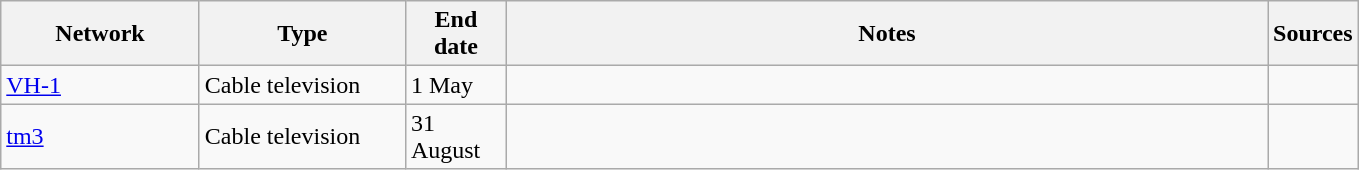<table class="wikitable">
<tr>
<th style="text-align:center; width:125px">Network</th>
<th style="text-align:center; width:130px">Type</th>
<th style="text-align:center; width:60px">End date</th>
<th style="text-align:center; width:500px">Notes</th>
<th style="text-align:center; width:30px">Sources</th>
</tr>
<tr>
<td><a href='#'>VH-1</a></td>
<td>Cable television</td>
<td>1 May</td>
<td></td>
<td></td>
</tr>
<tr>
<td><a href='#'>tm3</a></td>
<td>Cable television</td>
<td>31 August</td>
<td></td>
<td></td>
</tr>
</table>
